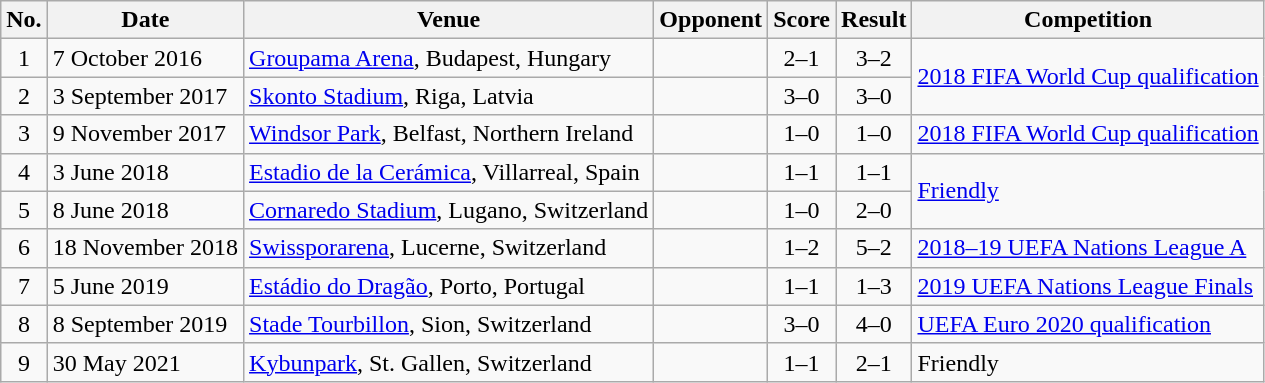<table class="wikitable sortable">
<tr>
<th scope="col">No.</th>
<th scope="col">Date</th>
<th scope="col">Venue</th>
<th scope="col">Opponent</th>
<th scope="col">Score</th>
<th scope="col">Result</th>
<th scope="col">Competition</th>
</tr>
<tr>
<td align="center">1</td>
<td>7 October 2016</td>
<td><a href='#'>Groupama Arena</a>, Budapest, Hungary</td>
<td></td>
<td align="center">2–1</td>
<td align="center">3–2</td>
<td rowspan="2"><a href='#'>2018 FIFA World Cup qualification</a></td>
</tr>
<tr>
<td align="center">2</td>
<td>3 September 2017</td>
<td><a href='#'>Skonto Stadium</a>, Riga, Latvia</td>
<td></td>
<td align="center">3–0</td>
<td align="center">3–0</td>
</tr>
<tr>
<td align="center">3</td>
<td>9 November 2017</td>
<td><a href='#'>Windsor Park</a>, Belfast, Northern Ireland</td>
<td></td>
<td align="center">1–0</td>
<td align="center">1–0</td>
<td><a href='#'>2018 FIFA World Cup qualification</a></td>
</tr>
<tr>
<td align="center">4</td>
<td>3 June 2018</td>
<td><a href='#'>Estadio de la Cerámica</a>, Villarreal, Spain</td>
<td></td>
<td align="center">1–1</td>
<td align="center">1–1</td>
<td rowspan="2"><a href='#'>Friendly</a></td>
</tr>
<tr>
<td align="center">5</td>
<td>8 June 2018</td>
<td><a href='#'>Cornaredo Stadium</a>, Lugano, Switzerland</td>
<td></td>
<td align="center">1–0</td>
<td align="center">2–0</td>
</tr>
<tr>
<td align="center">6</td>
<td>18 November 2018</td>
<td><a href='#'>Swissporarena</a>, Lucerne, Switzerland</td>
<td></td>
<td align="center">1–2</td>
<td align="center">5–2</td>
<td><a href='#'>2018–19 UEFA Nations League A</a></td>
</tr>
<tr>
<td align="center">7</td>
<td>5 June 2019</td>
<td><a href='#'>Estádio do Dragão</a>, Porto, Portugal</td>
<td></td>
<td align="center">1–1</td>
<td align="center">1–3</td>
<td><a href='#'>2019 UEFA Nations League Finals</a></td>
</tr>
<tr>
<td align="center">8</td>
<td>8 September 2019</td>
<td><a href='#'>Stade Tourbillon</a>, Sion, Switzerland</td>
<td></td>
<td align="center">3–0</td>
<td align="center">4–0</td>
<td><a href='#'>UEFA Euro 2020 qualification</a></td>
</tr>
<tr>
<td align="center">9</td>
<td>30 May 2021</td>
<td><a href='#'>Kybunpark</a>, St. Gallen, Switzerland</td>
<td></td>
<td align="center">1–1</td>
<td align="center">2–1</td>
<td>Friendly</td>
</tr>
</table>
